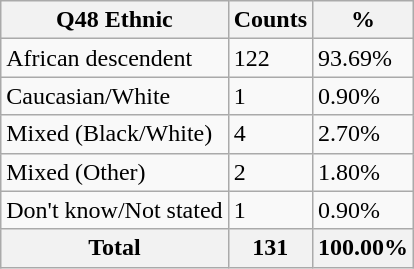<table class="wikitable sortable">
<tr>
<th>Q48 Ethnic</th>
<th>Counts</th>
<th>%</th>
</tr>
<tr>
<td>African descendent</td>
<td>122</td>
<td>93.69%</td>
</tr>
<tr>
<td>Caucasian/White</td>
<td>1</td>
<td>0.90%</td>
</tr>
<tr>
<td>Mixed (Black/White)</td>
<td>4</td>
<td>2.70%</td>
</tr>
<tr>
<td>Mixed (Other)</td>
<td>2</td>
<td>1.80%</td>
</tr>
<tr>
<td>Don't know/Not stated</td>
<td>1</td>
<td>0.90%</td>
</tr>
<tr>
<th>Total</th>
<th>131</th>
<th>100.00%</th>
</tr>
</table>
